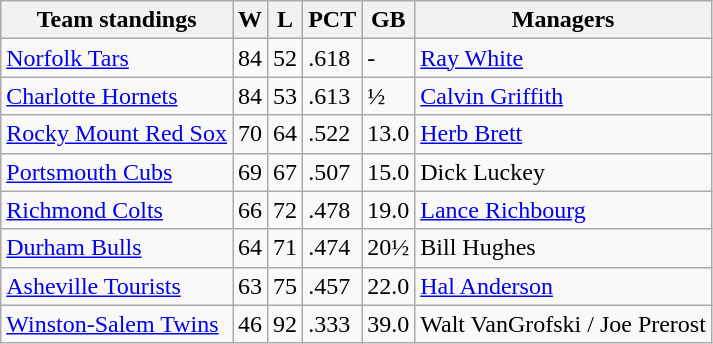<table class="wikitable">
<tr>
<th>Team standings</th>
<th>W</th>
<th>L</th>
<th>PCT</th>
<th>GB</th>
<th>Managers</th>
</tr>
<tr>
<td><a href='#'>Norfolk Tars</a></td>
<td>84</td>
<td>52</td>
<td>.618</td>
<td>-</td>
<td><a href='#'>Ray White</a></td>
</tr>
<tr>
<td><a href='#'>Charlotte Hornets</a></td>
<td>84</td>
<td>53</td>
<td>.613</td>
<td>½</td>
<td><a href='#'>Calvin Griffith</a></td>
</tr>
<tr>
<td><a href='#'>Rocky Mount Red Sox</a></td>
<td>70</td>
<td>64</td>
<td>.522</td>
<td>13.0</td>
<td><a href='#'>Herb Brett</a></td>
</tr>
<tr>
<td><a href='#'>Portsmouth Cubs</a></td>
<td>69</td>
<td>67</td>
<td>.507</td>
<td>15.0</td>
<td>Dick Luckey</td>
</tr>
<tr>
<td><a href='#'>Richmond Colts</a></td>
<td>66</td>
<td>72</td>
<td>.478</td>
<td>19.0</td>
<td><a href='#'>Lance Richbourg</a></td>
</tr>
<tr>
<td><a href='#'>Durham Bulls</a></td>
<td>64</td>
<td>71</td>
<td>.474</td>
<td>20½</td>
<td>Bill Hughes</td>
</tr>
<tr>
<td><a href='#'>Asheville Tourists</a></td>
<td>63</td>
<td>75</td>
<td>.457</td>
<td>22.0</td>
<td><a href='#'>Hal Anderson</a></td>
</tr>
<tr>
<td><a href='#'>Winston-Salem Twins</a></td>
<td>46</td>
<td>92</td>
<td>.333</td>
<td>39.0</td>
<td>Walt VanGrofski / Joe Prerost</td>
</tr>
</table>
